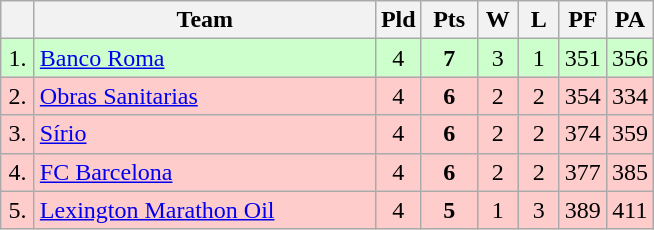<table class=wikitable style="text-align:center">
<tr>
<th width=15></th>
<th width=220>Team</th>
<th width=20>Pld</th>
<th width=30>Pts</th>
<th width=20>W</th>
<th width=20>L</th>
<th width=20>PF</th>
<th width=20>PA</th>
</tr>
<tr style="background: #ccffcc;">
<td>1.</td>
<td align=left> <a href='#'>Banco Roma</a></td>
<td>4</td>
<td><strong>7</strong></td>
<td>3</td>
<td>1</td>
<td>351</td>
<td>356</td>
</tr>
<tr style="background:#ffcccc;">
<td>2.</td>
<td align=left> <a href='#'>Obras Sanitarias</a></td>
<td>4</td>
<td><strong>6</strong></td>
<td>2</td>
<td>2</td>
<td>354</td>
<td>334</td>
</tr>
<tr style="background:#ffcccc;">
<td>3.</td>
<td align=left> <a href='#'>Sírio</a></td>
<td>4</td>
<td><strong>6</strong></td>
<td>2</td>
<td>2</td>
<td>374</td>
<td>359</td>
</tr>
<tr style="background:#ffcccc;">
<td>4.</td>
<td align=left> <a href='#'>FC Barcelona</a></td>
<td>4</td>
<td><strong>6</strong></td>
<td>2</td>
<td>2</td>
<td>377</td>
<td>385</td>
</tr>
<tr style="background:#ffcccc;">
<td>5.</td>
<td align=left> <a href='#'>Lexington Marathon Oil</a></td>
<td>4</td>
<td><strong>5</strong></td>
<td>1</td>
<td>3</td>
<td>389</td>
<td>411</td>
</tr>
</table>
